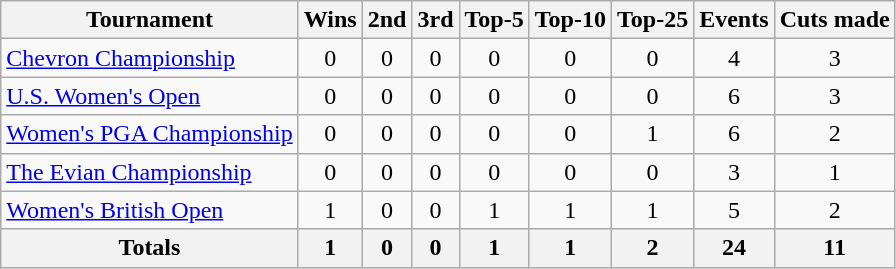<table class=wikitable style=text-align:center>
<tr>
<th>Tournament</th>
<th>Wins</th>
<th>2nd</th>
<th>3rd</th>
<th>Top-5</th>
<th>Top-10</th>
<th>Top-25</th>
<th>Events</th>
<th>Cuts made</th>
</tr>
<tr>
<td align=left><a href='#'>Chevron Championship</a></td>
<td>0</td>
<td>0</td>
<td>0</td>
<td>0</td>
<td>0</td>
<td>0</td>
<td>4</td>
<td>3</td>
</tr>
<tr>
<td align=left><a href='#'>U.S. Women's Open</a></td>
<td>0</td>
<td>0</td>
<td>0</td>
<td>0</td>
<td>0</td>
<td>0</td>
<td>6</td>
<td>3</td>
</tr>
<tr>
<td align=left><a href='#'>Women's PGA Championship</a></td>
<td>0</td>
<td>0</td>
<td>0</td>
<td>0</td>
<td>0</td>
<td>1</td>
<td>6</td>
<td>2</td>
</tr>
<tr>
<td align=left><a href='#'>The Evian Championship</a></td>
<td>0</td>
<td>0</td>
<td>0</td>
<td>0</td>
<td>0</td>
<td>0</td>
<td>3</td>
<td>1</td>
</tr>
<tr>
<td align=left><a href='#'>Women's British Open</a></td>
<td>1</td>
<td>0</td>
<td>0</td>
<td>1</td>
<td>1</td>
<td>1</td>
<td>5</td>
<td>2</td>
</tr>
<tr>
<th>Totals</th>
<th>1</th>
<th>0</th>
<th>0</th>
<th>1</th>
<th>1</th>
<th>2</th>
<th>24</th>
<th>11</th>
</tr>
</table>
